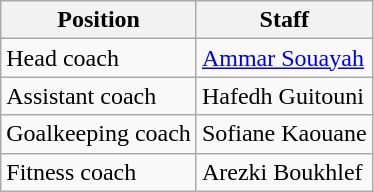<table class=wikitable>
<tr mia>
<th>Position</th>
<th>Staff</th>
</tr>
<tr>
<td>Head coach</td>
<td><a href='#'>Ammar Souayah</a></td>
</tr>
<tr>
<td>Assistant coach</td>
<td>Hafedh Guitouni</td>
</tr>
<tr>
<td>Goalkeeping coach</td>
<td>Sofiane Kaouane</td>
</tr>
<tr>
<td>Fitness coach</td>
<td>Arezki Boukhlef</td>
</tr>
</table>
